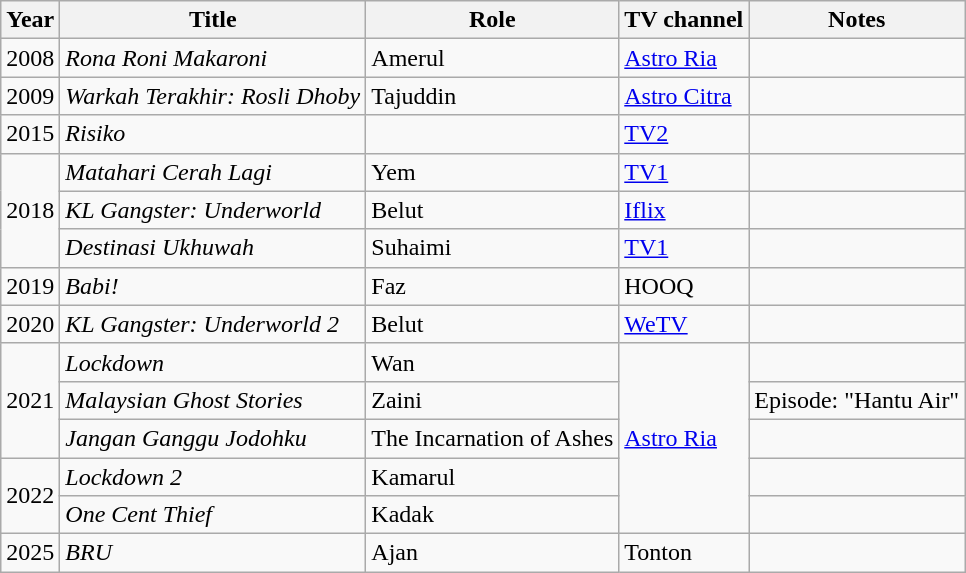<table class="wikitable">
<tr>
<th>Year</th>
<th>Title</th>
<th>Role</th>
<th>TV channel</th>
<th>Notes</th>
</tr>
<tr>
<td>2008</td>
<td><em>Rona Roni Makaroni</em></td>
<td>Amerul</td>
<td><a href='#'>Astro Ria</a></td>
<td></td>
</tr>
<tr>
<td>2009</td>
<td><em>Warkah Terakhir: Rosli Dhoby</em></td>
<td>Tajuddin</td>
<td><a href='#'>Astro Citra</a></td>
<td></td>
</tr>
<tr>
<td>2015</td>
<td><em>Risiko</em></td>
<td></td>
<td><a href='#'>TV2</a></td>
<td></td>
</tr>
<tr>
<td rowspan=3>2018</td>
<td><em>Matahari Cerah Lagi</em></td>
<td>Yem</td>
<td><a href='#'>TV1</a></td>
<td></td>
</tr>
<tr>
<td><em>KL Gangster: Underworld</em></td>
<td>Belut</td>
<td><a href='#'>Iflix</a></td>
<td></td>
</tr>
<tr>
<td><em>Destinasi Ukhuwah</em></td>
<td>Suhaimi</td>
<td><a href='#'>TV1</a></td>
<td></td>
</tr>
<tr>
<td>2019</td>
<td><em>Babi!</em></td>
<td>Faz</td>
<td>HOOQ</td>
<td></td>
</tr>
<tr>
<td>2020</td>
<td><em>KL Gangster: Underworld 2</em></td>
<td>Belut</td>
<td><a href='#'>WeTV</a></td>
<td></td>
</tr>
<tr>
<td rowspan="3">2021</td>
<td><em>Lockdown</em></td>
<td>Wan</td>
<td rowspan="5"><a href='#'>Astro Ria</a></td>
<td></td>
</tr>
<tr>
<td><em>Malaysian Ghost Stories</em></td>
<td>Zaini</td>
<td>Episode: "Hantu Air"</td>
</tr>
<tr>
<td><em>Jangan Ganggu Jodohku</em></td>
<td>The Incarnation of Ashes</td>
<td></td>
</tr>
<tr>
<td rowspan="2">2022</td>
<td><em>Lockdown 2</em></td>
<td>Kamarul</td>
<td></td>
</tr>
<tr>
<td><em>One Cent Thief</em></td>
<td>Kadak</td>
<td></td>
</tr>
<tr>
<td>2025</td>
<td><em>BRU</em></td>
<td>Ajan</td>
<td>Tonton</td>
<td></td>
</tr>
</table>
